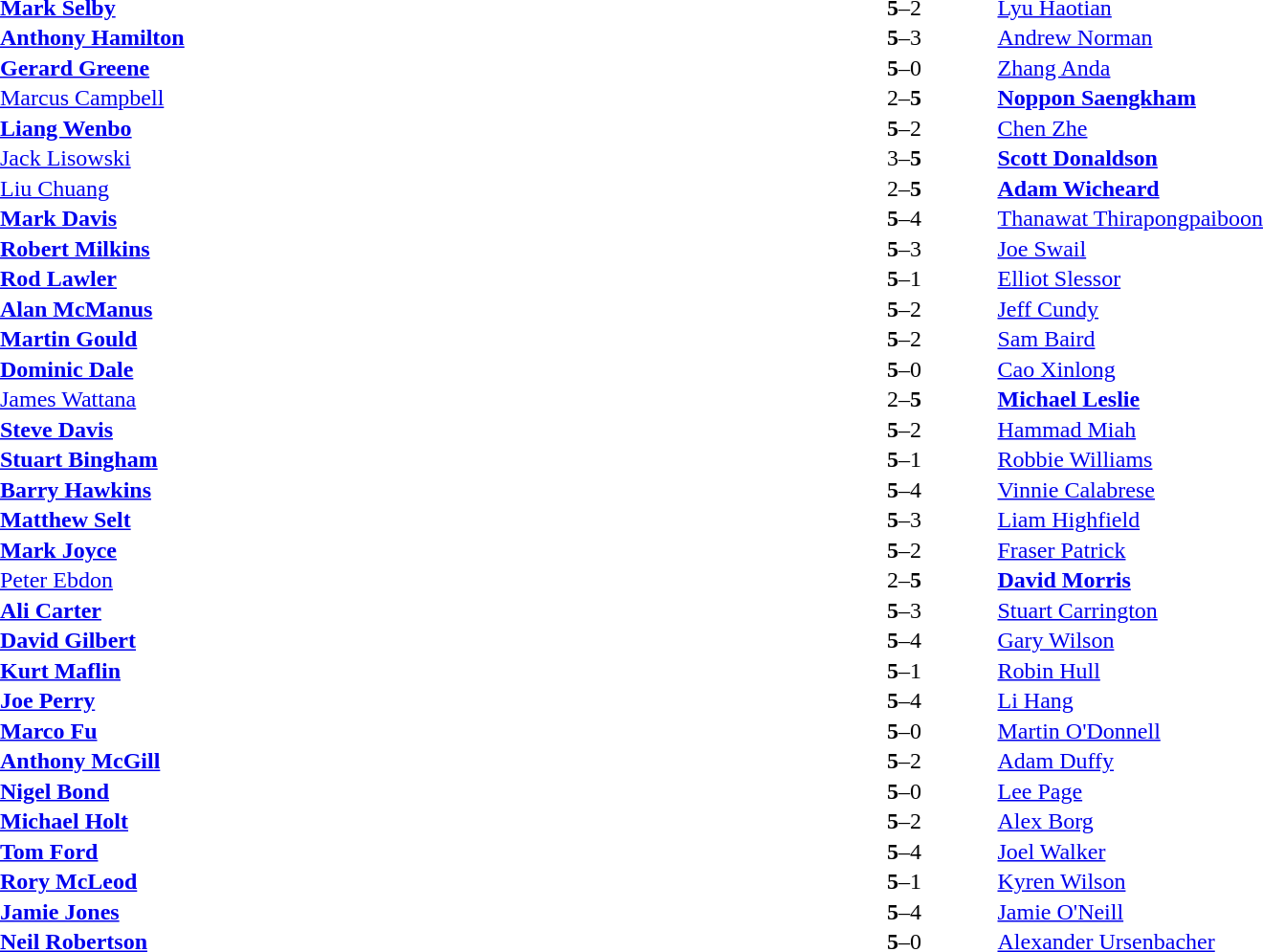<table width="100%" cellspacing="1">
<tr>
<th width=45%></th>
<th width=10%></th>
<th width=45%></th>
</tr>
<tr>
<td> <strong><a href='#'>Mark Selby</a></strong></td>
<td align="center"><strong>5</strong>–2</td>
<td> <a href='#'>Lyu Haotian</a></td>
</tr>
<tr>
<td> <strong><a href='#'>Anthony Hamilton</a></strong></td>
<td align="center"><strong>5</strong>–3</td>
<td> <a href='#'>Andrew Norman</a></td>
</tr>
<tr>
<td> <strong><a href='#'>Gerard Greene</a></strong></td>
<td align="center"><strong>5</strong>–0</td>
<td> <a href='#'>Zhang Anda</a></td>
</tr>
<tr>
<td> <a href='#'>Marcus Campbell</a></td>
<td align="center">2–<strong>5</strong></td>
<td> <strong><a href='#'>Noppon Saengkham</a></strong></td>
</tr>
<tr>
<td> <strong><a href='#'>Liang Wenbo</a></strong></td>
<td align="center"><strong>5</strong>–2</td>
<td> <a href='#'>Chen Zhe</a></td>
</tr>
<tr>
<td> <a href='#'>Jack Lisowski</a></td>
<td align="center">3–<strong>5</strong></td>
<td> <strong><a href='#'>Scott Donaldson</a></strong></td>
</tr>
<tr>
<td> <a href='#'>Liu Chuang</a></td>
<td align="center">2–<strong>5</strong></td>
<td> <strong><a href='#'>Adam Wicheard</a></strong></td>
</tr>
<tr>
<td> <strong><a href='#'>Mark Davis</a></strong></td>
<td align="center"><strong>5</strong>–4</td>
<td> <a href='#'>Thanawat Thirapongpaiboon</a></td>
</tr>
<tr>
<td> <strong><a href='#'>Robert Milkins</a></strong></td>
<td align="center"><strong>5</strong>–3</td>
<td> <a href='#'>Joe Swail</a></td>
</tr>
<tr>
<td> <strong><a href='#'>Rod Lawler</a></strong></td>
<td align="center"><strong>5</strong>–1</td>
<td> <a href='#'>Elliot Slessor</a></td>
</tr>
<tr>
<td> <strong><a href='#'>Alan McManus</a></strong></td>
<td align="center"><strong>5</strong>–2</td>
<td> <a href='#'>Jeff Cundy</a></td>
</tr>
<tr>
<td> <strong><a href='#'>Martin Gould</a></strong></td>
<td align="center"><strong>5</strong>–2</td>
<td> <a href='#'>Sam Baird</a></td>
</tr>
<tr>
<td> <strong><a href='#'>Dominic Dale</a></strong></td>
<td align="center"><strong>5</strong>–0</td>
<td> <a href='#'>Cao Xinlong</a></td>
</tr>
<tr>
<td> <a href='#'>James Wattana</a></td>
<td align="center">2–<strong>5</strong></td>
<td> <strong><a href='#'>Michael Leslie</a></strong></td>
</tr>
<tr>
<td> <strong><a href='#'>Steve Davis</a></strong></td>
<td align="center"><strong>5</strong>–2</td>
<td> <a href='#'>Hammad Miah</a></td>
</tr>
<tr>
<td> <strong><a href='#'>Stuart Bingham</a></strong></td>
<td align="center"><strong>5</strong>–1</td>
<td> <a href='#'>Robbie Williams</a></td>
</tr>
<tr>
<td> <strong><a href='#'>Barry Hawkins</a></strong></td>
<td align="center"><strong>5</strong>–4</td>
<td> <a href='#'>Vinnie Calabrese</a></td>
</tr>
<tr>
<td> <strong><a href='#'>Matthew Selt</a></strong></td>
<td align="center"><strong>5</strong>–3</td>
<td> <a href='#'>Liam Highfield</a></td>
</tr>
<tr>
<td> <strong><a href='#'>Mark Joyce</a></strong></td>
<td align="center"><strong>5</strong>–2</td>
<td> <a href='#'>Fraser Patrick</a></td>
</tr>
<tr>
<td> <a href='#'>Peter Ebdon</a></td>
<td align="center">2–<strong>5</strong></td>
<td> <strong><a href='#'>David Morris</a></strong></td>
</tr>
<tr>
<td> <strong><a href='#'>Ali Carter</a></strong></td>
<td align="center"><strong>5</strong>–3</td>
<td> <a href='#'>Stuart Carrington</a></td>
</tr>
<tr>
<td> <strong><a href='#'>David Gilbert</a></strong></td>
<td align="center"><strong>5</strong>–4</td>
<td> <a href='#'>Gary Wilson</a></td>
</tr>
<tr>
<td> <strong><a href='#'>Kurt Maflin</a></strong></td>
<td align="center"><strong>5</strong>–1</td>
<td> <a href='#'>Robin Hull</a></td>
</tr>
<tr>
<td> <strong><a href='#'>Joe Perry</a></strong></td>
<td align="center"><strong>5</strong>–4</td>
<td> <a href='#'>Li Hang</a></td>
</tr>
<tr>
<td> <strong><a href='#'>Marco Fu</a></strong></td>
<td align="center"><strong>5</strong>–0</td>
<td> <a href='#'>Martin O'Donnell</a></td>
</tr>
<tr>
<td> <strong><a href='#'>Anthony McGill</a></strong></td>
<td align="center"><strong>5</strong>–2</td>
<td> <a href='#'>Adam Duffy</a></td>
</tr>
<tr>
<td> <strong><a href='#'>Nigel Bond</a></strong></td>
<td align="center"><strong>5</strong>–0</td>
<td> <a href='#'>Lee Page</a></td>
</tr>
<tr>
<td> <strong><a href='#'>Michael Holt</a></strong></td>
<td align="center"><strong>5</strong>–2</td>
<td> <a href='#'>Alex Borg</a></td>
</tr>
<tr>
<td> <strong><a href='#'>Tom Ford</a></strong></td>
<td align="center"><strong>5</strong>–4</td>
<td> <a href='#'>Joel Walker</a></td>
</tr>
<tr>
<td> <strong><a href='#'>Rory McLeod</a></strong></td>
<td align="center"><strong>5</strong>–1</td>
<td> <a href='#'>Kyren Wilson</a></td>
</tr>
<tr>
<td> <strong><a href='#'>Jamie Jones</a></strong></td>
<td align="center"><strong>5</strong>–4</td>
<td> <a href='#'>Jamie O'Neill</a></td>
</tr>
<tr>
<td> <strong><a href='#'>Neil Robertson</a></strong></td>
<td align="center"><strong>5</strong>–0</td>
<td> <a href='#'>Alexander Ursenbacher</a></td>
</tr>
</table>
